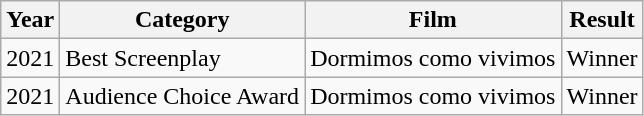<table class="wikitable">
<tr>
<th>Year</th>
<th>Category</th>
<th>Film</th>
<th>Result</th>
</tr>
<tr>
<td>2021</td>
<td>Best Screenplay</td>
<td>Dormimos como vivimos</td>
<td>Winner</td>
</tr>
<tr>
<td>2021</td>
<td>Audience Choice Award</td>
<td>Dormimos como vivimos</td>
<td>Winner</td>
</tr>
</table>
